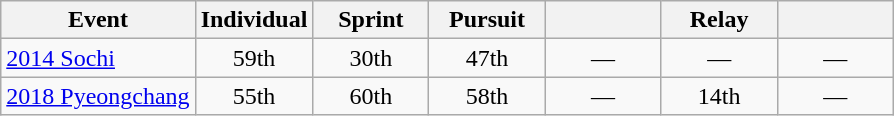<table class="wikitable" style="text-align: center;">
<tr ">
<th>Event</th>
<th style="width:70px;">Individual</th>
<th style="width:70px;">Sprint</th>
<th style="width:70px;">Pursuit</th>
<th style="width:70px;"></th>
<th style="width:70px;">Relay</th>
<th style="width:70px;"></th>
</tr>
<tr>
<td align=left> <a href='#'>2014 Sochi</a></td>
<td>59th</td>
<td>30th</td>
<td>47th</td>
<td>—</td>
<td>—</td>
<td>—</td>
</tr>
<tr>
<td align=left> <a href='#'>2018 Pyeongchang</a></td>
<td>55th</td>
<td>60th</td>
<td>58th</td>
<td>—</td>
<td>14th</td>
<td>—</td>
</tr>
</table>
